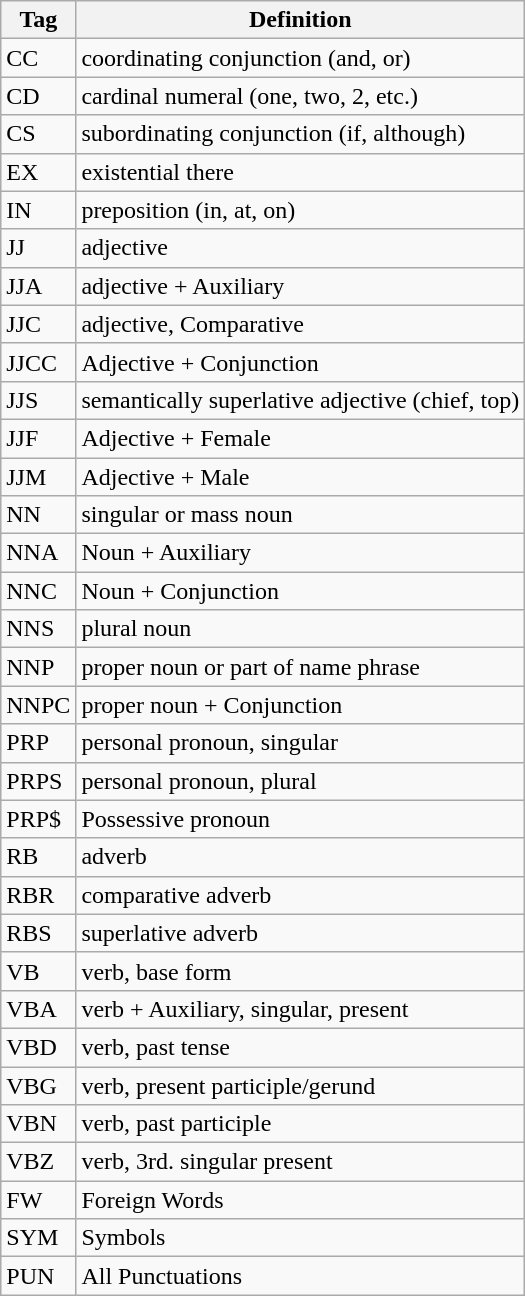<table class="wikitable">
<tr>
<th>Tag</th>
<th>Definition</th>
</tr>
<tr>
<td>CC</td>
<td>coordinating conjunction (and, or)</td>
</tr>
<tr>
<td>CD</td>
<td>cardinal numeral (one, two, 2, etc.)</td>
</tr>
<tr>
<td>CS</td>
<td>subordinating conjunction (if, although)</td>
</tr>
<tr>
<td>EX</td>
<td>existential there</td>
</tr>
<tr>
<td>IN</td>
<td>preposition (in, at, on)</td>
</tr>
<tr>
<td>JJ</td>
<td>adjective</td>
</tr>
<tr>
<td>JJA</td>
<td>adjective + Auxiliary</td>
</tr>
<tr>
<td>JJC</td>
<td>adjective, Comparative</td>
</tr>
<tr>
<td>JJCC</td>
<td>Adjective + Conjunction</td>
</tr>
<tr>
<td>JJS</td>
<td>semantically superlative adjective (chief, top)</td>
</tr>
<tr>
<td>JJF</td>
<td>Adjective + Female</td>
</tr>
<tr>
<td>JJM</td>
<td>Adjective + Male</td>
</tr>
<tr>
<td>NN</td>
<td>singular or mass noun</td>
</tr>
<tr>
<td>NNA</td>
<td>Noun + Auxiliary</td>
</tr>
<tr>
<td>NNC</td>
<td>Noun + Conjunction</td>
</tr>
<tr>
<td>NNS</td>
<td>plural noun</td>
</tr>
<tr>
<td>NNP</td>
<td>proper noun or part of name phrase</td>
</tr>
<tr>
<td>NNPC</td>
<td>proper noun + Conjunction</td>
</tr>
<tr>
<td>PRP</td>
<td>personal pronoun, singular</td>
</tr>
<tr>
<td>PRPS</td>
<td>personal pronoun, plural</td>
</tr>
<tr>
<td>PRP$</td>
<td>Possessive pronoun</td>
</tr>
<tr>
<td>RB</td>
<td>adverb</td>
</tr>
<tr>
<td>RBR</td>
<td>comparative adverb</td>
</tr>
<tr>
<td>RBS</td>
<td>superlative adverb</td>
</tr>
<tr>
<td>VB</td>
<td>verb, base form</td>
</tr>
<tr>
<td>VBA</td>
<td>verb + Auxiliary, singular, present</td>
</tr>
<tr>
<td>VBD</td>
<td>verb, past tense</td>
</tr>
<tr>
<td>VBG</td>
<td>verb, present participle/gerund</td>
</tr>
<tr>
<td>VBN</td>
<td>verb, past participle</td>
</tr>
<tr>
<td>VBZ</td>
<td>verb, 3rd. singular present</td>
</tr>
<tr>
<td>FW</td>
<td>Foreign Words</td>
</tr>
<tr>
<td>SYM</td>
<td>Symbols</td>
</tr>
<tr>
<td>PUN</td>
<td>All Punctuations</td>
</tr>
</table>
